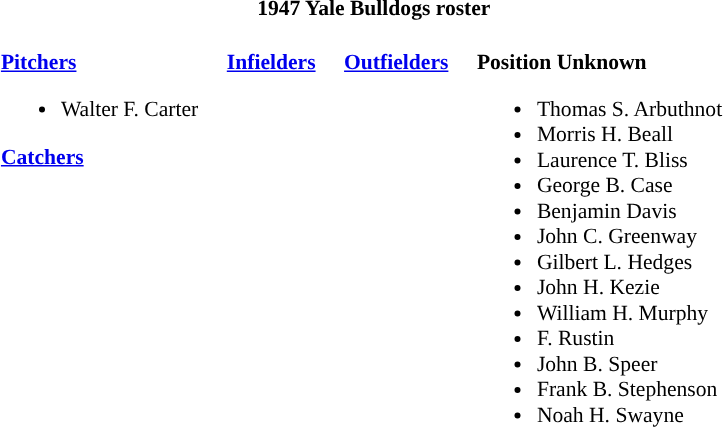<table class="toccolours" style="border-collapse:collapse; font-size:90%;">
<tr>
<th colspan=9>1947 Yale Bulldogs roster</th>
</tr>
<tr>
<td width="03"> </td>
<td valign="top"><br><strong><a href='#'>Pitchers</a></strong><ul><li>Walter F. Carter</li></ul><strong><a href='#'>Catchers</a></strong></td>
<td width="15"> </td>
<td valign="top"><br><strong><a href='#'>Infielders</a></strong></td>
<td width="15"> </td>
<td valign="top"><br><strong><a href='#'>Outfielders</a></strong></td>
<td width="15"> </td>
<td valign="top"><br><strong>Position Unknown</strong><ul><li>Thomas S. Arbuthnot</li><li>Morris H. Beall</li><li>Laurence T. Bliss</li><li>George B. Case</li><li>Benjamin Davis</li><li>John C. Greenway</li><li>Gilbert L. Hedges</li><li>John H. Kezie</li><li>William H. Murphy</li><li>F. Rustin</li><li>John B. Speer</li><li>Frank B. Stephenson</li><li>Noah H. Swayne</li></ul></td>
<td width="20"> </td>
</tr>
</table>
